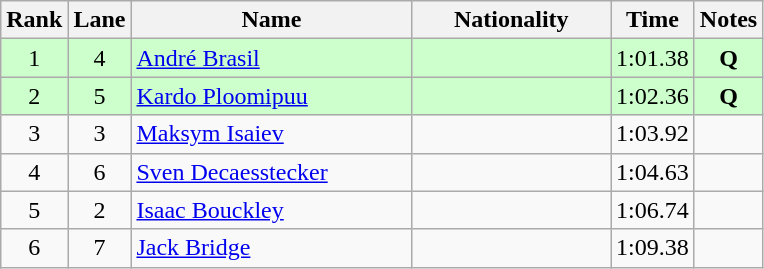<table class="wikitable sortable" style="text-align:center">
<tr>
<th>Rank</th>
<th>Lane</th>
<th style="width:180px">Name</th>
<th style="width:125px">Nationality</th>
<th>Time</th>
<th>Notes</th>
</tr>
<tr style="background:#cfc;">
<td>1</td>
<td>4</td>
<td style="text-align:left;"><a href='#'>André Brasil</a></td>
<td style="text-align:left;"></td>
<td>1:01.38</td>
<td><strong>Q</strong></td>
</tr>
<tr style="background:#cfc;">
<td>2</td>
<td>5</td>
<td style="text-align:left;"><a href='#'>Kardo Ploomipuu</a></td>
<td style="text-align:left;"></td>
<td>1:02.36</td>
<td><strong>Q</strong></td>
</tr>
<tr>
<td>3</td>
<td>3</td>
<td style="text-align:left;"><a href='#'>Maksym Isaiev</a></td>
<td style="text-align:left;"></td>
<td>1:03.92</td>
<td></td>
</tr>
<tr>
<td>4</td>
<td>6</td>
<td style="text-align:left;"><a href='#'>Sven Decaesstecker</a></td>
<td style="text-align:left;"></td>
<td>1:04.63</td>
<td></td>
</tr>
<tr>
<td>5</td>
<td>2</td>
<td style="text-align:left;"><a href='#'>Isaac Bouckley</a></td>
<td style="text-align:left;"></td>
<td>1:06.74</td>
<td></td>
</tr>
<tr>
<td>6</td>
<td>7</td>
<td style="text-align:left;"><a href='#'>Jack Bridge</a></td>
<td style="text-align:left;"></td>
<td>1:09.38</td>
<td></td>
</tr>
</table>
